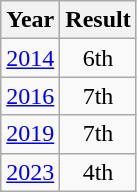<table class="wikitable" style="text-align:center">
<tr>
<th>Year</th>
<th>Result</th>
</tr>
<tr>
<td><a href='#'>2014</a></td>
<td>6th</td>
</tr>
<tr>
<td><a href='#'>2016</a></td>
<td>7th</td>
</tr>
<tr>
<td><a href='#'>2019</a></td>
<td>7th</td>
</tr>
<tr>
<td><a href='#'>2023</a></td>
<td>4th</td>
</tr>
</table>
